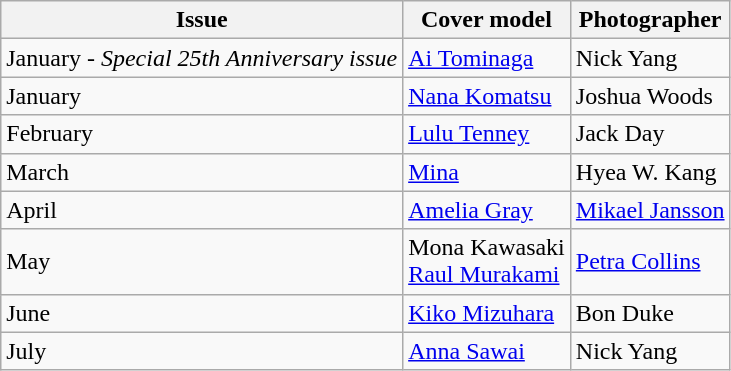<table class="sortable wikitable">
<tr>
<th>Issue</th>
<th>Cover model</th>
<th>Photographer</th>
</tr>
<tr>
<td>January - <em>Special 25th Anniversary issue</em></td>
<td><a href='#'>Ai Tominaga</a></td>
<td>Nick Yang</td>
</tr>
<tr>
<td>January</td>
<td><a href='#'>Nana Komatsu</a></td>
<td>Joshua Woods</td>
</tr>
<tr>
<td>February</td>
<td><a href='#'>Lulu Tenney</a></td>
<td>Jack Day</td>
</tr>
<tr>
<td>March</td>
<td><a href='#'>Mina</a></td>
<td>Hyea W. Kang</td>
</tr>
<tr>
<td>April</td>
<td><a href='#'>Amelia Gray</a></td>
<td><a href='#'>Mikael Jansson</a></td>
</tr>
<tr>
<td>May</td>
<td>Mona Kawasaki <br> <a href='#'>Raul Murakami</a></td>
<td><a href='#'>Petra Collins</a></td>
</tr>
<tr>
<td>June</td>
<td><a href='#'>Kiko Mizuhara</a></td>
<td>Bon Duke</td>
</tr>
<tr>
<td>July</td>
<td><a href='#'>Anna Sawai</a></td>
<td>Nick Yang</td>
</tr>
</table>
